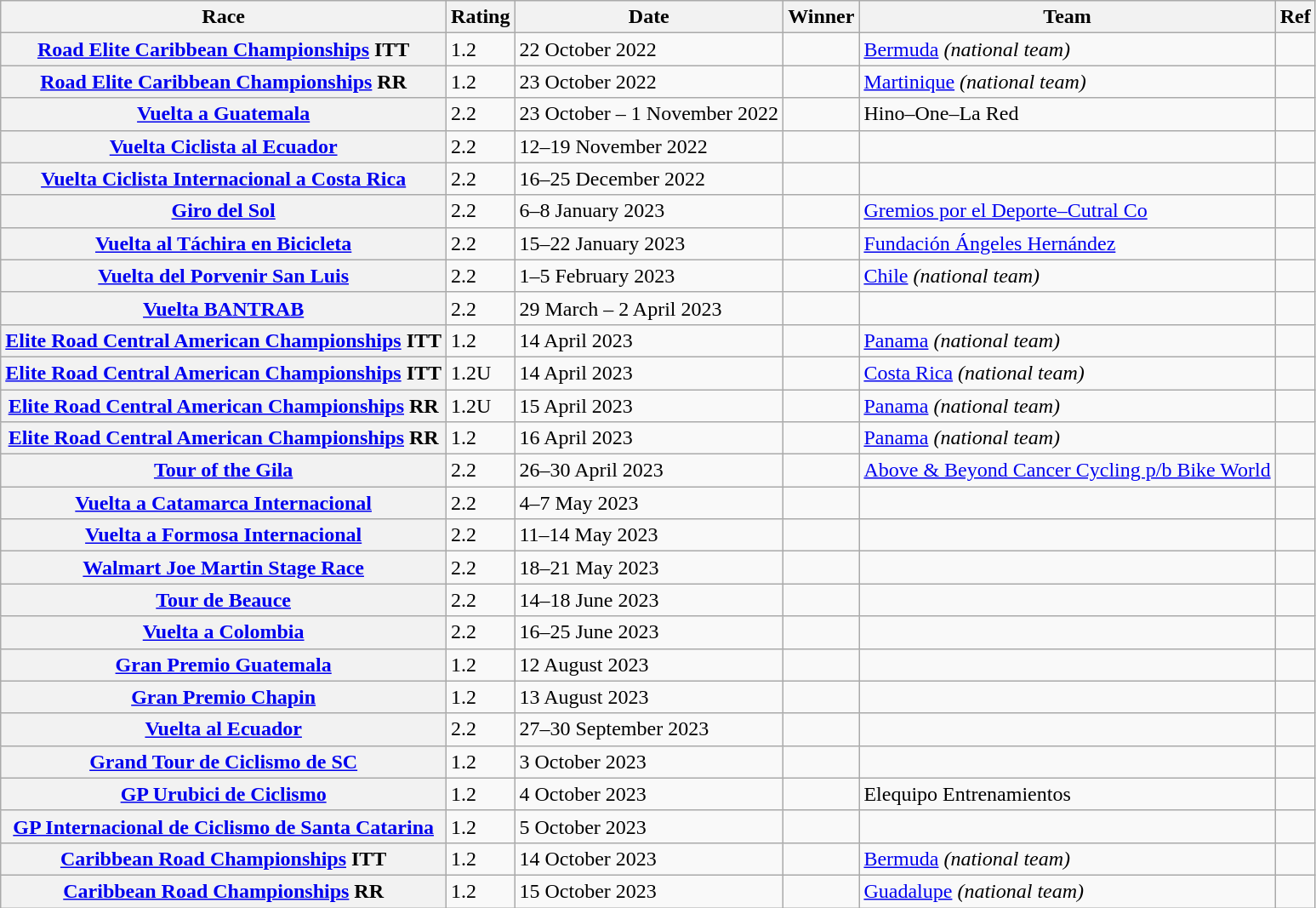<table class="wikitable plainrowheaders">
<tr>
<th scope="col">Race</th>
<th scope="col">Rating</th>
<th scope="col">Date</th>
<th scope="col">Winner</th>
<th scope="col">Team</th>
<th scope="col">Ref</th>
</tr>
<tr>
<th scope="row"> <a href='#'>Road Elite Caribbean Championships</a> ITT</th>
<td>1.2</td>
<td>22 October 2022</td>
<td></td>
<td><a href='#'>Bermuda</a> <em>(national team)</em></td>
<td></td>
</tr>
<tr>
<th scope="row"> <a href='#'>Road Elite Caribbean Championships</a> RR</th>
<td>1.2</td>
<td>23 October 2022</td>
<td></td>
<td><a href='#'>Martinique</a> <em>(national team)</em></td>
<td></td>
</tr>
<tr>
<th scope="row"> <a href='#'>Vuelta a Guatemala</a></th>
<td>2.2</td>
<td>23 October – 1 November 2022</td>
<td></td>
<td>Hino–One–La Red</td>
<td></td>
</tr>
<tr>
<th scope="row"> <a href='#'>Vuelta Ciclista al Ecuador</a></th>
<td>2.2</td>
<td>12–19 November 2022</td>
<td></td>
<td></td>
<td></td>
</tr>
<tr>
<th scope="row"> <a href='#'>Vuelta Ciclista Internacional a Costa Rica</a></th>
<td>2.2</td>
<td>16–25 December 2022</td>
<td></td>
<td></td>
<td></td>
</tr>
<tr>
<th scope="row"> <a href='#'>Giro del Sol</a></th>
<td>2.2</td>
<td>6–8 January 2023</td>
<td></td>
<td><a href='#'>Gremios por el Deporte–Cutral Co</a></td>
<td></td>
</tr>
<tr>
<th scope="row"> <a href='#'>Vuelta al Táchira en Bicicleta</a></th>
<td>2.2</td>
<td>15–22 January 2023</td>
<td></td>
<td><a href='#'>Fundación Ángeles Hernández</a></td>
<td></td>
</tr>
<tr>
<th scope="row"> <a href='#'>Vuelta del Porvenir San Luis</a></th>
<td>2.2</td>
<td>1–5 February 2023</td>
<td></td>
<td><a href='#'>Chile</a> <em>(national team)</em></td>
<td></td>
</tr>
<tr>
<th scope="row"> <a href='#'>Vuelta BANTRAB</a></th>
<td>2.2</td>
<td>29 March – 2 April 2023</td>
<td></td>
<td></td>
<td></td>
</tr>
<tr>
<th scope="row"> <a href='#'>Elite Road Central American Championships</a> ITT</th>
<td>1.2</td>
<td>14 April 2023</td>
<td></td>
<td><a href='#'>Panama</a> <em>(national team)</em></td>
<td></td>
</tr>
<tr>
<th scope="row"> <a href='#'>Elite Road Central American Championships</a> ITT</th>
<td>1.2U</td>
<td>14 April 2023</td>
<td></td>
<td><a href='#'>Costa Rica</a> <em>(national team)</em></td>
<td></td>
</tr>
<tr>
<th scope="row"> <a href='#'>Elite Road Central American Championships</a> RR</th>
<td>1.2U</td>
<td>15 April 2023</td>
<td></td>
<td><a href='#'>Panama</a> <em>(national team)</em></td>
<td></td>
</tr>
<tr>
<th scope="row"> <a href='#'>Elite Road Central American Championships</a> RR</th>
<td>1.2</td>
<td>16 April 2023</td>
<td></td>
<td><a href='#'>Panama</a> <em>(national team)</em></td>
<td></td>
</tr>
<tr>
<th scope="row"> <a href='#'>Tour of the Gila</a></th>
<td>2.2</td>
<td>26–30 April 2023</td>
<td></td>
<td><a href='#'>Above & Beyond Cancer Cycling p/b Bike World</a></td>
<td></td>
</tr>
<tr>
<th scope="row"> <a href='#'>Vuelta a Catamarca Internacional</a></th>
<td>2.2</td>
<td>4–7 May 2023</td>
<td></td>
<td></td>
<td></td>
</tr>
<tr>
<th scope="row"> <a href='#'>Vuelta a Formosa Internacional</a></th>
<td>2.2</td>
<td>11–14 May 2023</td>
<td></td>
<td></td>
<td></td>
</tr>
<tr>
<th scope="row"> <a href='#'>Walmart Joe Martin Stage Race</a></th>
<td>2.2</td>
<td>18–21 May 2023</td>
<td></td>
<td></td>
<td></td>
</tr>
<tr>
<th scope="row"> <a href='#'>Tour de Beauce</a></th>
<td>2.2</td>
<td>14–18 June 2023</td>
<td></td>
<td></td>
<td></td>
</tr>
<tr>
<th scope="row"> <a href='#'>Vuelta a Colombia</a></th>
<td>2.2</td>
<td>16–25 June 2023</td>
<td></td>
<td></td>
<td></td>
</tr>
<tr>
<th scope="row"> <a href='#'>Gran Premio Guatemala</a></th>
<td>1.2</td>
<td>12 August 2023</td>
<td></td>
<td></td>
<td></td>
</tr>
<tr>
<th scope="row"> <a href='#'>Gran Premio Chapin</a></th>
<td>1.2</td>
<td>13 August 2023</td>
<td></td>
<td></td>
<td></td>
</tr>
<tr>
<th scope="row"> <a href='#'>Vuelta al Ecuador</a></th>
<td>2.2</td>
<td>27–30 September 2023</td>
<td></td>
<td></td>
<td></td>
</tr>
<tr>
<th scope="row"> <a href='#'>Grand Tour de Ciclismo de SC</a></th>
<td>1.2</td>
<td>3 October 2023</td>
<td></td>
<td></td>
<td></td>
</tr>
<tr>
<th scope="row"> <a href='#'>GP Urubici de Ciclismo</a></th>
<td>1.2</td>
<td>4 October 2023</td>
<td></td>
<td>Elequipo Entrenamientos</td>
<td></td>
</tr>
<tr>
<th scope="row"> <a href='#'>GP Internacional de Ciclismo de Santa Catarina</a></th>
<td>1.2</td>
<td>5 October 2023</td>
<td></td>
<td></td>
<td></td>
</tr>
<tr>
<th scope="row"> <a href='#'>Caribbean Road Championships</a> ITT</th>
<td>1.2</td>
<td>14 October 2023</td>
<td></td>
<td><a href='#'>Bermuda</a> <em>(national team)</em></td>
<td></td>
</tr>
<tr>
<th scope="row"> <a href='#'>Caribbean Road Championships</a> RR</th>
<td>1.2</td>
<td>15 October 2023</td>
<td></td>
<td><a href='#'>Guadalupe</a> <em>(national team)</em></td>
<td></td>
</tr>
</table>
